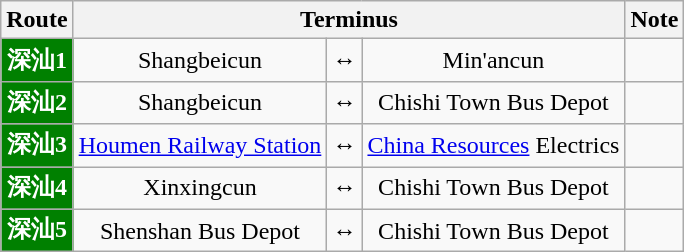<table class="wikitable" style="text-align: center;">
<tr>
<th>Route</th>
<th colspan="3">Terminus</th>
<th>Note</th>
</tr>
<tr>
<td style="background:green;color:white"><strong>深汕1</strong></td>
<td>Shangbeicun</td>
<td>↔</td>
<td>Min'ancun</td>
<td></td>
</tr>
<tr>
<td style="background:green;color:white"><strong>深汕2</strong></td>
<td>Shangbeicun</td>
<td>↔</td>
<td>Chishi Town Bus Depot</td>
<td></td>
</tr>
<tr>
<td style="background:green;color:white"><strong>深汕3</strong></td>
<td><a href='#'>Houmen Railway Station</a></td>
<td>↔</td>
<td><a href='#'>China Resources</a> Electrics</td>
<td></td>
</tr>
<tr>
<td style="background:green;color:white"><strong>深汕4</strong></td>
<td>Xinxingcun</td>
<td>↔</td>
<td>Chishi Town Bus Depot</td>
<td></td>
</tr>
<tr>
<td style="background:green;color:white"><strong>深汕5</strong></td>
<td>Shenshan Bus Depot</td>
<td>↔</td>
<td>Chishi Town Bus Depot</td>
<td></td>
</tr>
</table>
